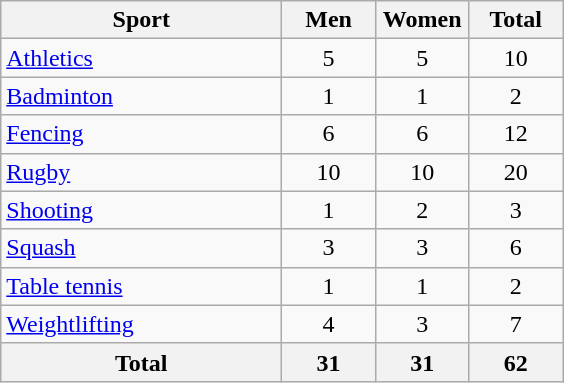<table class="wikitable sortable" style="text-align:center;">
<tr>
<th width=180>Sport</th>
<th width=55>Men</th>
<th width=55>Women</th>
<th width=55>Total</th>
</tr>
<tr>
<td align=left><a href='#'>Athletics</a></td>
<td>5</td>
<td>5</td>
<td>10</td>
</tr>
<tr>
<td align=left><a href='#'>Badminton</a></td>
<td>1</td>
<td>1</td>
<td>2</td>
</tr>
<tr>
<td align=left><a href='#'>Fencing</a></td>
<td>6</td>
<td>6</td>
<td>12</td>
</tr>
<tr>
<td align=left><a href='#'>Rugby</a></td>
<td>10</td>
<td>10</td>
<td>20</td>
</tr>
<tr>
<td align=left><a href='#'>Shooting</a></td>
<td>1</td>
<td>2</td>
<td>3</td>
</tr>
<tr>
<td align=left><a href='#'>Squash</a></td>
<td>3</td>
<td>3</td>
<td>6</td>
</tr>
<tr>
<td align=left><a href='#'>Table tennis</a></td>
<td>1</td>
<td>1</td>
<td>2</td>
</tr>
<tr>
<td align=left><a href='#'>Weightlifting</a></td>
<td>4</td>
<td>3</td>
<td>7</td>
</tr>
<tr>
<th>Total</th>
<th>31</th>
<th>31</th>
<th>62</th>
</tr>
</table>
